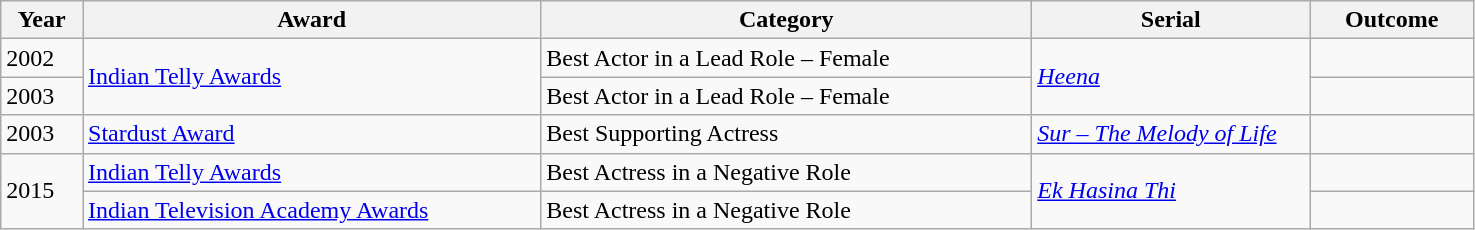<table class="wikitable sortable">
<tr>
<th width=5%>Year</th>
<th style="width:28%;">Award</th>
<th style="width:30%;">Category</th>
<th style="width:17%;">Serial</th>
<th style="width:10%;">Outcome</th>
</tr>
<tr>
<td>2002</td>
<td rowspan="2"><a href='#'>Indian Telly Awards</a></td>
<td>Best Actor in a Lead Role – Female</td>
<td rowspan="2"><a href='#'><em>Heena</em></a></td>
<td></td>
</tr>
<tr>
<td>2003</td>
<td>Best Actor in a Lead Role – Female</td>
<td></td>
</tr>
<tr>
<td>2003</td>
<td><a href='#'>Stardust Award</a></td>
<td>Best Supporting Actress</td>
<td><em><a href='#'>Sur – The Melody of Life</a></em></td>
<td></td>
</tr>
<tr>
<td rowspan="2">2015</td>
<td><a href='#'>Indian Telly Awards</a></td>
<td>Best Actress in a Negative Role</td>
<td rowspan="2"><em><a href='#'>Ek Hasina Thi</a></em></td>
<td></td>
</tr>
<tr>
<td><a href='#'>Indian Television Academy Awards</a></td>
<td>Best Actress in a Negative Role</td>
<td></td>
</tr>
</table>
